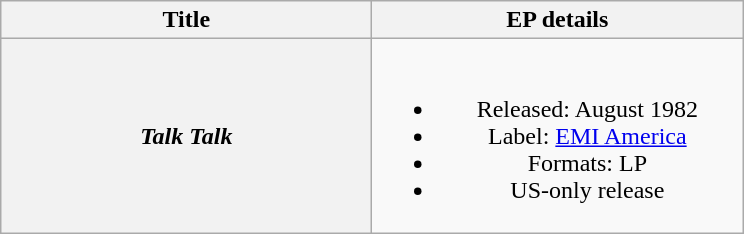<table class="wikitable plainrowheaders" style="text-align:center;">
<tr>
<th scope="col" style="width:15em;">Title</th>
<th scope="col" style="width:15em;">EP details</th>
</tr>
<tr>
<th scope="row"><em>Talk Talk</em></th>
<td><br><ul><li>Released: August 1982</li><li>Label: <a href='#'>EMI America</a></li><li>Formats: LP</li><li>US-only release</li></ul></td>
</tr>
</table>
